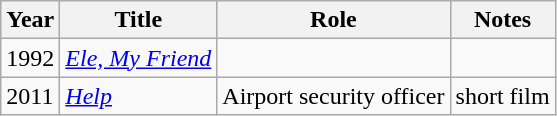<table class="wikitable sortable">
<tr>
<th scope="col">Year</th>
<th scope="col">Title</th>
<th scope="col">Role</th>
<th scope="col">Notes</th>
</tr>
<tr>
<td>1992</td>
<td><em><a href='#'>Ele, My Friend</a></em></td>
<td></td>
<td></td>
</tr>
<tr>
<td>2011</td>
<td><em><a href='#'>Help</a></em></td>
<td>Airport security officer</td>
<td>short film</td>
</tr>
</table>
